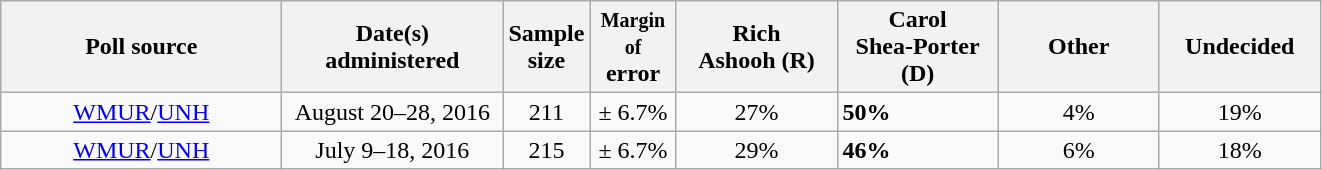<table class="wikitable">
<tr>
<th style="width:180px;">Poll source</th>
<th style="width:140px;">Date(s)<br>administered</th>
<th style="width:40px;" class=small>Sample<br>size</th>
<th style="width:50px;"><small>Margin of</small><br>error</th>
<th style="width:100px;">Rich<br>Ashooh (R)</th>
<th style="width:100px;">Carol<br>Shea-Porter (D)</th>
<th style="width:100px;">Other</th>
<th style="width:100px;">Undecided</th>
</tr>
<tr>
<td align=center><a href='#'>WMUR</a>/<a href='#'>UNH</a></td>
<td align=center>August 20–28, 2016</td>
<td align=center>211</td>
<td align=center>± 6.7%</td>
<td align=center>27%</td>
<td><strong>50%</strong></td>
<td align=center>4%</td>
<td align=center>19%</td>
</tr>
<tr>
<td align=center><a href='#'>WMUR</a>/<a href='#'>UNH</a></td>
<td align=center>July 9–18, 2016</td>
<td align=center>215</td>
<td align=center>± 6.7%</td>
<td align=center>29%</td>
<td><strong>46%</strong></td>
<td align=center>6%</td>
<td align=center>18%</td>
</tr>
</table>
